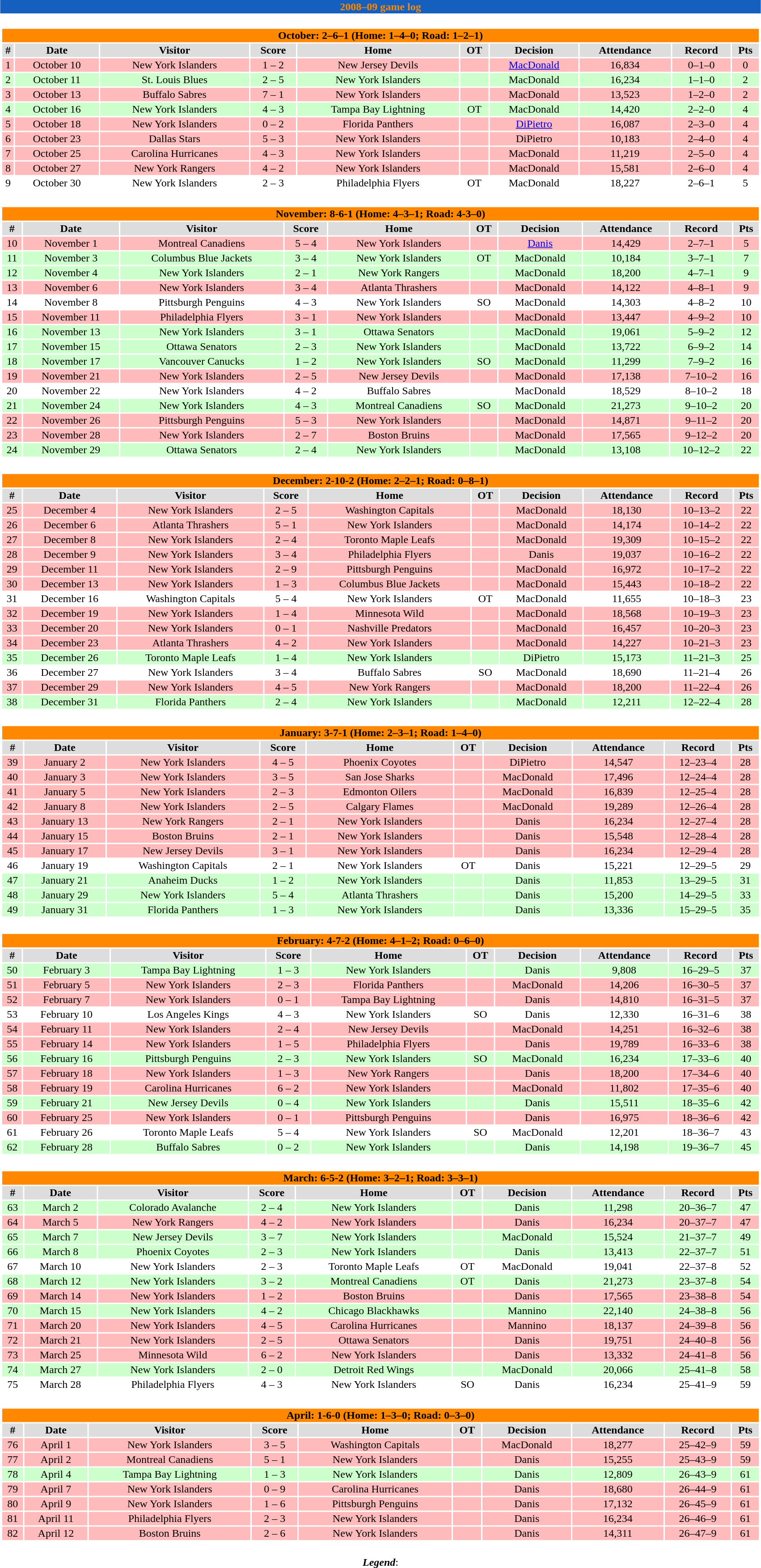<table class="toccolours" width=90% style="clear:both; margin:1.5em auto; text-align:center;">
<tr>
<th colspan=10 style="background:#1560BE; color: #FF8800;">2008–09 game log</th>
</tr>
<tr>
<td colspan=10><br><table class="toccolours collapsible collapsed" width=100%>
<tr>
<th colspan=10 style="background:#FF8800; color: black">October: 2–6–1 (Home: 1–4–0; Road: 1–2–1)</th>
</tr>
<tr align="center"  bgcolor="#dddddd">
<td><strong>#</strong></td>
<td><strong>Date</strong></td>
<td><strong>Visitor</strong></td>
<td><strong>Score</strong></td>
<td><strong>Home</strong></td>
<td><strong>OT</strong></td>
<td><strong>Decision</strong></td>
<td><strong>Attendance</strong></td>
<td><strong>Record</strong></td>
<td><strong>Pts</strong></td>
</tr>
<tr align="center" bgcolor="#ffbbbb">
<td>1</td>
<td>October 10</td>
<td>New York Islanders</td>
<td>1 – 2</td>
<td>New Jersey Devils</td>
<td></td>
<td><a href='#'>MacDonald</a></td>
<td>16,834</td>
<td>0–1–0</td>
<td>0</td>
</tr>
<tr align="center" bgcolor="#ccffcc">
<td>2</td>
<td>October 11</td>
<td>St. Louis Blues</td>
<td>2 – 5</td>
<td>New York Islanders</td>
<td></td>
<td>MacDonald</td>
<td>16,234</td>
<td>1–1–0</td>
<td>2</td>
</tr>
<tr align="center" bgcolor="#ffbbbb">
<td>3</td>
<td>October 13</td>
<td>Buffalo Sabres</td>
<td>7 – 1</td>
<td>New York Islanders</td>
<td></td>
<td>MacDonald</td>
<td>13,523</td>
<td>1–2–0</td>
<td>2</td>
</tr>
<tr align="center" bgcolor="#ccffcc">
<td>4</td>
<td>October 16</td>
<td>New York Islanders</td>
<td>4 – 3</td>
<td>Tampa Bay Lightning</td>
<td>OT</td>
<td>MacDonald</td>
<td>14,420</td>
<td>2–2–0</td>
<td>4</td>
</tr>
<tr align="center" bgcolor="#ffbbbb">
<td>5</td>
<td>October 18</td>
<td>New York Islanders</td>
<td>0 – 2</td>
<td>Florida Panthers</td>
<td></td>
<td><a href='#'>DiPietro</a></td>
<td>16,087</td>
<td>2–3–0</td>
<td>4</td>
</tr>
<tr align="center" bgcolor="#ffbbbb">
<td>6</td>
<td>October 23</td>
<td>Dallas Stars</td>
<td>5 – 3</td>
<td>New York Islanders</td>
<td></td>
<td>DiPietro</td>
<td>10,183</td>
<td>2–4–0</td>
<td>4</td>
</tr>
<tr align="center" bgcolor="#ffbbbb">
<td>7</td>
<td>October 25</td>
<td>Carolina Hurricanes</td>
<td>4 – 3</td>
<td>New York Islanders</td>
<td></td>
<td>MacDonald</td>
<td>11,219</td>
<td>2–5–0</td>
<td>4</td>
</tr>
<tr align="center" bgcolor="#ffbbbb">
<td>8</td>
<td>October 27</td>
<td>New York Rangers</td>
<td>4 – 2</td>
<td>New York Islanders</td>
<td></td>
<td>MacDonald</td>
<td>15,581</td>
<td>2–6–0</td>
<td>4</td>
</tr>
<tr align="center">
<td>9</td>
<td>October 30</td>
<td>New York Islanders</td>
<td>2 – 3</td>
<td>Philadelphia Flyers</td>
<td>OT</td>
<td>MacDonald</td>
<td>18,227</td>
<td>2–6–1</td>
<td>5</td>
</tr>
</table>
</td>
</tr>
<tr>
<td colspan=10><br><table class="toccolours collapsible collapsed" width=100% align="center">
<tr>
<th colspan=10; bgcolor=#FF8800>November: 8-6-1 (Home: 4–3–1; Road: 4-3–0)</th>
</tr>
<tr align="center"  bgcolor="#dddddd">
<td><strong>#</strong></td>
<td><strong>Date</strong></td>
<td><strong>Visitor</strong></td>
<td><strong>Score</strong></td>
<td><strong>Home</strong></td>
<td><strong>OT</strong></td>
<td><strong>Decision</strong></td>
<td><strong>Attendance</strong></td>
<td><strong>Record</strong></td>
<td><strong>Pts</strong></td>
</tr>
<tr align="center" bgcolor="#ffbbbb">
<td>10</td>
<td>November 1</td>
<td>Montreal Canadiens</td>
<td>5 – 4</td>
<td>New York Islanders</td>
<td></td>
<td><a href='#'>Danis</a></td>
<td>14,429</td>
<td>2–7–1</td>
<td>5</td>
</tr>
<tr align="center" bgcolor="#ccffcc">
<td>11</td>
<td>November 3</td>
<td>Columbus Blue Jackets</td>
<td>3 – 4</td>
<td>New York Islanders</td>
<td>OT</td>
<td>MacDonald</td>
<td>10,184</td>
<td>3–7–1</td>
<td>7</td>
</tr>
<tr align="center" bgcolor="#ccffcc">
<td>12</td>
<td>November 4</td>
<td>New York Islanders</td>
<td>2 – 1</td>
<td>New York Rangers</td>
<td></td>
<td>MacDonald</td>
<td>18,200</td>
<td>4–7–1</td>
<td>9</td>
</tr>
<tr align="center" bgcolor="#ffbbbb">
<td>13</td>
<td>November 6</td>
<td>New York Islanders</td>
<td>3 – 4</td>
<td>Atlanta Thrashers</td>
<td></td>
<td>MacDonald</td>
<td>14,122</td>
<td>4–8–1</td>
<td>9</td>
</tr>
<tr align="center" bgcolor="#ffffff">
<td>14</td>
<td>November 8</td>
<td>Pittsburgh Penguins</td>
<td>4 – 3</td>
<td>New York Islanders</td>
<td>SO</td>
<td>MacDonald</td>
<td>14,303</td>
<td>4–8–2</td>
<td>10</td>
</tr>
<tr align="center" bgcolor="#ffbbbb">
<td>15</td>
<td>November 11</td>
<td>Philadelphia Flyers</td>
<td>3 – 1</td>
<td>New York Islanders</td>
<td></td>
<td>MacDonald</td>
<td>13,447</td>
<td>4–9–2</td>
<td>10</td>
</tr>
<tr align="center" bgcolor="#ccffcc">
<td>16</td>
<td>November 13</td>
<td>New York Islanders</td>
<td>3 – 1</td>
<td>Ottawa Senators</td>
<td></td>
<td>MacDonald</td>
<td>19,061</td>
<td>5–9–2</td>
<td>12</td>
</tr>
<tr align="center" bgcolor="#ccffcc">
<td>17</td>
<td>November 15</td>
<td>Ottawa Senators</td>
<td>2 – 3</td>
<td>New York Islanders</td>
<td></td>
<td>MacDonald</td>
<td>13,722</td>
<td>6–9–2</td>
<td>14</td>
</tr>
<tr align="center" bgcolor="#ccffcc">
<td>18</td>
<td>November 17</td>
<td>Vancouver Canucks</td>
<td>1 – 2</td>
<td>New York Islanders</td>
<td>SO</td>
<td>MacDonald</td>
<td>11,299</td>
<td>7–9–2</td>
<td>16</td>
</tr>
<tr align="center" bgcolor="#ffbbbb">
<td>19</td>
<td>November 21</td>
<td>New York Islanders</td>
<td>2 – 5</td>
<td>New Jersey Devils</td>
<td></td>
<td>MacDonald</td>
<td>17,138</td>
<td>7–10–2</td>
<td>16</td>
</tr>
<tr align="center bgcolor="#ccffcc">
<td>20</td>
<td>November 22</td>
<td>New York Islanders</td>
<td>4 – 2</td>
<td>Buffalo Sabres</td>
<td></td>
<td>MacDonald</td>
<td>18,529</td>
<td>8–10–2</td>
<td>18</td>
</tr>
<tr align="center" bgcolor="#ccffcc">
<td>21</td>
<td>November 24</td>
<td>New York Islanders</td>
<td>4 – 3</td>
<td>Montreal Canadiens</td>
<td>SO</td>
<td>MacDonald</td>
<td>21,273</td>
<td>9–10–2</td>
<td>20</td>
</tr>
<tr align="center" bgcolor="#ffbbbb">
<td>22</td>
<td>November 26</td>
<td>Pittsburgh Penguins</td>
<td>5 – 3</td>
<td>New York Islanders</td>
<td></td>
<td>MacDonald</td>
<td>14,871</td>
<td>9–11–2</td>
<td>20</td>
</tr>
<tr align="center" bgcolor="#ffbbbb">
<td>23</td>
<td>November 28</td>
<td>New York Islanders</td>
<td>2 – 7</td>
<td>Boston Bruins</td>
<td></td>
<td>MacDonald</td>
<td>17,565</td>
<td>9–12–2</td>
<td>20</td>
</tr>
<tr align="center" bgcolor="#ccffcc">
<td>24</td>
<td>November 29</td>
<td>Ottawa Senators</td>
<td>2 – 4</td>
<td>New York Islanders</td>
<td></td>
<td>MacDonald</td>
<td>13,108</td>
<td>10–12–2</td>
<td>22</td>
</tr>
</table>
</td>
</tr>
<tr>
<td colspan=10><br><table class="toccolours collapsible collapsed" width=100% align="center">
<tr>
<th colspan=10; bgcolor=#FF8800>December: 2-10-2 (Home: 2–2–1; Road: 0–8–1)</th>
</tr>
<tr align="center"  bgcolor="#dddddd">
<td><strong>#</strong></td>
<td><strong>Date</strong></td>
<td><strong>Visitor</strong></td>
<td><strong>Score</strong></td>
<td><strong>Home</strong></td>
<td><strong>OT</strong></td>
<td><strong>Decision</strong></td>
<td><strong>Attendance</strong></td>
<td><strong>Record</strong></td>
<td><strong>Pts</strong></td>
</tr>
<tr align="center" bgcolor="#ffbbbb">
<td>25</td>
<td>December 4</td>
<td>New York Islanders</td>
<td>2 – 5</td>
<td>Washington Capitals</td>
<td></td>
<td>MacDonald</td>
<td>18,130</td>
<td>10–13–2</td>
<td>22</td>
</tr>
<tr align="center" bgcolor="#ffbbbb">
<td>26</td>
<td>December 6</td>
<td>Atlanta Thrashers</td>
<td>5 – 1</td>
<td>New York Islanders</td>
<td></td>
<td>MacDonald</td>
<td>14,174</td>
<td>10–14–2</td>
<td>22</td>
</tr>
<tr align="center" bgcolor="#ffbbbb">
<td>27</td>
<td>December 8</td>
<td>New York Islanders</td>
<td>2 – 4</td>
<td>Toronto Maple Leafs</td>
<td></td>
<td>MacDonald</td>
<td>19,309</td>
<td>10–15–2</td>
<td>22</td>
</tr>
<tr align="center" bgcolor="#ffbbbb">
<td>28</td>
<td>December 9</td>
<td>New York Islanders</td>
<td>3 – 4</td>
<td>Philadelphia Flyers</td>
<td></td>
<td>Danis</td>
<td>19,037</td>
<td>10–16–2</td>
<td>22</td>
</tr>
<tr align="center" bgcolor="#ffbbbb">
<td>29</td>
<td>December 11</td>
<td>New York Islanders</td>
<td>2 – 9</td>
<td>Pittsburgh Penguins</td>
<td></td>
<td>MacDonald</td>
<td>16,972</td>
<td>10–17–2</td>
<td>22</td>
</tr>
<tr align="center" bgcolor="#ffbbbb">
<td>30</td>
<td>December 13</td>
<td>New York Islanders</td>
<td>1 – 3</td>
<td>Columbus Blue Jackets</td>
<td></td>
<td>MacDonald</td>
<td>15,443</td>
<td>10–18–2</td>
<td>22</td>
</tr>
<tr align="center" bgcolor="#ffffff">
<td>31</td>
<td>December 16</td>
<td>Washington Capitals</td>
<td>5 – 4</td>
<td>New York Islanders</td>
<td>OT</td>
<td>MacDonald</td>
<td>11,655</td>
<td>10–18–3</td>
<td>23</td>
</tr>
<tr align="center" bgcolor="#ffbbbb">
<td>32</td>
<td>December 19</td>
<td>New York Islanders</td>
<td>1 – 4</td>
<td>Minnesota Wild</td>
<td></td>
<td>MacDonald</td>
<td>18,568</td>
<td>10–19–3</td>
<td>23</td>
</tr>
<tr align="center" bgcolor="#ffbbbb">
<td>33</td>
<td>December 20</td>
<td>New York Islanders</td>
<td>0 – 1</td>
<td>Nashville Predators</td>
<td></td>
<td>MacDonald</td>
<td>16,457</td>
<td>10–20–3</td>
<td>23</td>
</tr>
<tr align="center" bgcolor="#ffbbbb">
<td>34</td>
<td>December 23</td>
<td>Atlanta Thrashers</td>
<td>4 – 2</td>
<td>New York Islanders</td>
<td></td>
<td>MacDonald</td>
<td>14,227</td>
<td>10–21–3</td>
<td>23</td>
</tr>
<tr align="center" bgcolor="#ccffcc">
<td>35</td>
<td>December 26</td>
<td>Toronto Maple Leafs</td>
<td>1 – 4</td>
<td>New York Islanders</td>
<td></td>
<td>DiPietro</td>
<td>15,173</td>
<td>11–21–3</td>
<td>25</td>
</tr>
<tr align="center" bgcolor="#ffffff">
<td>36</td>
<td>December 27</td>
<td>New York Islanders</td>
<td>3 – 4</td>
<td>Buffalo Sabres</td>
<td>SO</td>
<td>MacDonald</td>
<td>18,690</td>
<td>11–21–4</td>
<td>26</td>
</tr>
<tr align="center" bgcolor="#ffbbbb">
<td>37</td>
<td>December 29</td>
<td>New York Islanders</td>
<td>4 – 5</td>
<td>New York Rangers</td>
<td></td>
<td>MacDonald</td>
<td>18,200</td>
<td>11–22–4</td>
<td>26</td>
</tr>
<tr align="center" bgcolor="#ccffcc">
<td>38</td>
<td>December 31</td>
<td>Florida Panthers</td>
<td>2 – 4</td>
<td>New York Islanders</td>
<td></td>
<td>MacDonald</td>
<td>12,211</td>
<td>12–22–4</td>
<td>28</td>
</tr>
</table>
</td>
</tr>
<tr>
<td colspan=10><br><table class="toccolours collapsible collapsed" width=100% align="center">
<tr>
<th colspan=10; bgcolor=#FF8800>January: 3-7-1 (Home: 2–3–1; Road: 1–4–0)</th>
</tr>
<tr align="center"  bgcolor="dddddd">
<td><strong>#</strong></td>
<td><strong>Date</strong></td>
<td><strong>Visitor</strong></td>
<td><strong>Score</strong></td>
<td><strong>Home</strong></td>
<td><strong>OT</strong></td>
<td><strong>Decision</strong></td>
<td><strong>Attendance</strong></td>
<td><strong>Record</strong></td>
<td><strong>Pts</strong></td>
</tr>
<tr align="center" bgcolor="#ffbbbb">
<td>39</td>
<td>January 2</td>
<td>New York Islanders</td>
<td>4 – 5</td>
<td>Phoenix Coyotes</td>
<td></td>
<td>DiPietro</td>
<td>14,547</td>
<td>12–23–4</td>
<td>28</td>
</tr>
<tr align="center" bgcolor="#ffbbbb">
<td>40</td>
<td>January 3</td>
<td>New York Islanders</td>
<td>3 – 5</td>
<td>San Jose Sharks</td>
<td></td>
<td>MacDonald</td>
<td>17,496</td>
<td>12–24–4</td>
<td>28</td>
</tr>
<tr align="center" bgcolor="#ffbbbb">
<td>41</td>
<td>January 5</td>
<td>New York Islanders</td>
<td>2 – 3</td>
<td>Edmonton Oilers</td>
<td></td>
<td>MacDonald</td>
<td>16,839</td>
<td>12–25–4</td>
<td>28</td>
</tr>
<tr align="center" bgcolor="#ffbbbb">
<td>42</td>
<td>January 8</td>
<td>New York Islanders</td>
<td>2 – 5</td>
<td>Calgary Flames</td>
<td></td>
<td>MacDonald</td>
<td>19,289</td>
<td>12–26–4</td>
<td>28</td>
</tr>
<tr align="center" bgcolor="#ffbbbb">
<td>43</td>
<td>January 13</td>
<td>New York Rangers</td>
<td>2 – 1</td>
<td>New York Islanders</td>
<td></td>
<td>Danis</td>
<td>16,234</td>
<td>12–27–4</td>
<td>28</td>
</tr>
<tr align="center" bgcolor="#ffbbbb">
<td>44</td>
<td>January 15</td>
<td>Boston Bruins</td>
<td>2 – 1</td>
<td>New York Islanders</td>
<td></td>
<td>Danis</td>
<td>15,548</td>
<td>12–28–4</td>
<td>28</td>
</tr>
<tr align="center" bgcolor="#ffbbbb">
<td>45</td>
<td>January 17</td>
<td>New Jersey Devils</td>
<td>3 – 1</td>
<td>New York Islanders</td>
<td></td>
<td>Danis</td>
<td>16,234</td>
<td>12–29–4</td>
<td>28</td>
</tr>
<tr align="center" bgcolor="#ffffff">
<td>46</td>
<td>January 19</td>
<td>Washington Capitals</td>
<td>2 – 1</td>
<td>New York Islanders</td>
<td>OT</td>
<td>Danis</td>
<td>15,221</td>
<td>12–29–5</td>
<td>29</td>
</tr>
<tr align="center" bgcolor="#ccffcc">
<td>47</td>
<td>January 21</td>
<td>Anaheim Ducks</td>
<td>1 – 2</td>
<td>New York Islanders</td>
<td></td>
<td>Danis</td>
<td>11,853</td>
<td>13–29–5</td>
<td>31</td>
</tr>
<tr align="center" bgcolor="#ccffcc">
<td>48</td>
<td>January 29</td>
<td>New York Islanders</td>
<td>5 – 4</td>
<td>Atlanta Thrashers</td>
<td></td>
<td>Danis</td>
<td>15,200</td>
<td>14–29–5</td>
<td>33</td>
</tr>
<tr align="center" bgcolor="#ccffcc">
<td>49</td>
<td>January 31</td>
<td>Florida Panthers</td>
<td>1 – 3</td>
<td>New York Islanders</td>
<td></td>
<td>Danis</td>
<td>13,336</td>
<td>15–29–5</td>
<td>35</td>
</tr>
</table>
</td>
</tr>
<tr>
<td colspan=10><br><table class="toccolours collapsible collapsed" width=100% align="center">
<tr>
<th colspan=10; bgcolor=#FF8800>February: 4-7-2 (Home: 4–1–2; Road: 0–6–0)</th>
</tr>
<tr align="center"  bgcolor="#dddddd">
<td><strong>#</strong></td>
<td><strong>Date</strong></td>
<td><strong>Visitor</strong></td>
<td><strong>Score</strong></td>
<td><strong>Home</strong></td>
<td><strong>OT</strong></td>
<td><strong>Decision</strong></td>
<td><strong>Attendance</strong></td>
<td><strong>Record</strong></td>
<td><strong>Pts</strong></td>
</tr>
<tr align="center" bgcolor="#ccffcc">
<td>50</td>
<td>February 3</td>
<td>Tampa Bay Lightning</td>
<td>1 – 3</td>
<td>New York Islanders</td>
<td></td>
<td>Danis</td>
<td>9,808</td>
<td>16–29–5</td>
<td>37</td>
</tr>
<tr align="center" bgcolor="#ffbbbb">
<td>51</td>
<td>February 5</td>
<td>New York Islanders</td>
<td>2 – 3</td>
<td>Florida Panthers</td>
<td></td>
<td>MacDonald</td>
<td>14,206</td>
<td>16–30–5</td>
<td>37</td>
</tr>
<tr align="center" bgcolor="#ffbbbb">
<td>52</td>
<td>February 7</td>
<td>New York Islanders</td>
<td>0 – 1</td>
<td>Tampa Bay Lightning</td>
<td></td>
<td>Danis</td>
<td>14,810</td>
<td>16–31–5</td>
<td>37</td>
</tr>
<tr align="center" bgcolor="#ffffff">
<td>53</td>
<td>February 10</td>
<td>Los Angeles Kings</td>
<td>4 – 3</td>
<td>New York Islanders</td>
<td>SO</td>
<td>Danis</td>
<td>12,330</td>
<td>16–31–6</td>
<td>38</td>
</tr>
<tr align="center" bgcolor="#ffbbbb">
<td>54</td>
<td>February 11</td>
<td>New York Islanders</td>
<td>2 – 4</td>
<td>New Jersey Devils</td>
<td></td>
<td>MacDonald</td>
<td>14,251</td>
<td>16–32–6</td>
<td>38</td>
</tr>
<tr align="center" bgcolor="#ffbbbb">
<td>55</td>
<td>February 14</td>
<td>New York Islanders</td>
<td>1 – 5</td>
<td>Philadelphia Flyers</td>
<td></td>
<td>Danis</td>
<td>19,789</td>
<td>16–33–6</td>
<td>38</td>
</tr>
<tr align="center" bgcolor="#ccffcc">
<td>56</td>
<td>February 16</td>
<td>Pittsburgh Penguins</td>
<td>2 – 3</td>
<td>New York Islanders</td>
<td>SO</td>
<td>MacDonald</td>
<td>16,234</td>
<td>17–33–6</td>
<td>40</td>
</tr>
<tr align="center" bgcolor="#ffbbbb">
<td>57</td>
<td>February 18</td>
<td>New York Islanders</td>
<td>1 – 3</td>
<td>New York Rangers</td>
<td></td>
<td>Danis</td>
<td>18,200</td>
<td>17–34–6</td>
<td>40</td>
</tr>
<tr align="center" bgcolor="#ffbbbb">
<td>58</td>
<td>February 19</td>
<td>Carolina Hurricanes</td>
<td>6 – 2</td>
<td>New York Islanders</td>
<td></td>
<td>MacDonald</td>
<td>11,802</td>
<td>17–35–6</td>
<td>40</td>
</tr>
<tr align="center" bgcolor="#ccffcc">
<td>59</td>
<td>February 21</td>
<td>New Jersey Devils</td>
<td>0 – 4</td>
<td>New York Islanders</td>
<td></td>
<td>Danis</td>
<td>15,511</td>
<td>18–35–6</td>
<td>42</td>
</tr>
<tr align="center" bgcolor="#ffbbbb">
<td>60</td>
<td>February 25</td>
<td>New York Islanders</td>
<td>0 – 1</td>
<td>Pittsburgh Penguins</td>
<td></td>
<td>Danis</td>
<td>16,975</td>
<td>18–36–6</td>
<td>42</td>
</tr>
<tr align="center" bgcolor="#ffffff">
<td>61</td>
<td>February 26</td>
<td>Toronto Maple Leafs</td>
<td>5 – 4</td>
<td>New York Islanders</td>
<td>SO</td>
<td>MacDonald</td>
<td>12,201</td>
<td>18–36–7</td>
<td>43</td>
</tr>
<tr align="center" bgcolor="#ccffcc">
<td>62</td>
<td>February 28</td>
<td>Buffalo Sabres</td>
<td>0 – 2</td>
<td>New York Islanders</td>
<td></td>
<td>Danis</td>
<td>14,198</td>
<td>19–36–7</td>
<td>45</td>
</tr>
</table>
</td>
</tr>
<tr>
<td colspan=10><br><table class="toccolours collapsible collapsed" width=100% align="center">
<tr>
<th colspan=10; bgcolor=#FF8800>March: 6-5-2 (Home: 3–2–1; Road: 3–3–1)</th>
</tr>
<tr align="center"  bgcolor="#dddddd">
<td><strong>#</strong></td>
<td><strong>Date</strong></td>
<td><strong>Visitor</strong></td>
<td><strong>Score</strong></td>
<td><strong>Home</strong></td>
<td><strong>OT</strong></td>
<td><strong>Decision</strong></td>
<td><strong>Attendance</strong></td>
<td><strong>Record</strong></td>
<td><strong>Pts</strong></td>
</tr>
<tr align="center" bgcolor="#ccffcc">
<td>63</td>
<td>March 2</td>
<td>Colorado Avalanche</td>
<td>2 – 4</td>
<td>New York Islanders</td>
<td></td>
<td>Danis</td>
<td>11,298</td>
<td>20–36–7</td>
<td>47</td>
</tr>
<tr align="center" bgcolor="#ffbbbb">
<td>64</td>
<td>March 5</td>
<td>New York Rangers</td>
<td>4 – 2</td>
<td>New York Islanders</td>
<td></td>
<td>Danis</td>
<td>16,234</td>
<td>20–37–7</td>
<td>47</td>
</tr>
<tr align="center" bgcolor="#ccffcc">
<td>65</td>
<td>March 7</td>
<td>New Jersey Devils</td>
<td>3 – 7</td>
<td>New York Islanders</td>
<td></td>
<td>MacDonald</td>
<td>15,524</td>
<td>21–37–7</td>
<td>49</td>
</tr>
<tr align="center" bgcolor="#ccffcc">
<td>66</td>
<td>March 8</td>
<td>Phoenix Coyotes</td>
<td>2 – 3</td>
<td>New York Islanders</td>
<td></td>
<td>Danis</td>
<td>13,413</td>
<td>22–37–7</td>
<td>51</td>
</tr>
<tr align="center" bgcolor="#ffffff">
<td>67</td>
<td>March 10</td>
<td>New York Islanders</td>
<td>2 – 3</td>
<td>Toronto Maple Leafs</td>
<td>OT</td>
<td>MacDonald</td>
<td>19,041</td>
<td>22–37–8</td>
<td>52</td>
</tr>
<tr align="center" bgcolor="#ccffcc">
<td>68</td>
<td>March 12</td>
<td>New York Islanders</td>
<td>3 – 2</td>
<td>Montreal Canadiens</td>
<td>OT</td>
<td>Danis</td>
<td>21,273</td>
<td>23–37–8</td>
<td>54</td>
</tr>
<tr align="center" bgcolor="#ffbbbb">
<td>69</td>
<td>March 14</td>
<td>New York Islanders</td>
<td>1 – 2</td>
<td>Boston Bruins</td>
<td></td>
<td>Danis</td>
<td>17,565</td>
<td>23–38–8</td>
<td>54</td>
</tr>
<tr align="center" bgcolor="#ccffcc">
<td>70</td>
<td>March 15</td>
<td>New York Islanders</td>
<td>4 – 2</td>
<td>Chicago Blackhawks</td>
<td></td>
<td>Mannino</td>
<td>22,140</td>
<td>24–38–8</td>
<td>56</td>
</tr>
<tr align="center" bgcolor="#ffbbbb">
<td>71</td>
<td>March 20</td>
<td>New York Islanders</td>
<td>4 – 5</td>
<td>Carolina Hurricanes</td>
<td></td>
<td>Mannino</td>
<td>18,137</td>
<td>24–39–8</td>
<td>56</td>
</tr>
<tr align="center" bgcolor="#ffbbbb">
<td>72</td>
<td>March 21</td>
<td>New York Islanders</td>
<td>2 – 5</td>
<td>Ottawa Senators</td>
<td></td>
<td>Danis</td>
<td>19,751</td>
<td>24–40–8</td>
<td>56</td>
</tr>
<tr align="center" bgcolor="#ffbbbb">
<td>73</td>
<td>March 25</td>
<td>Minnesota Wild</td>
<td>6 – 2</td>
<td>New York Islanders</td>
<td></td>
<td>Danis</td>
<td>13,332</td>
<td>24–41–8</td>
<td>56</td>
</tr>
<tr align="center" bgcolor="#ccffcc">
<td>74</td>
<td>March 27</td>
<td>New York Islanders</td>
<td>2 – 0</td>
<td>Detroit Red Wings</td>
<td></td>
<td>MacDonald</td>
<td>20,066</td>
<td>25–41–8</td>
<td>58</td>
</tr>
<tr align="center" bgcolor="#ffffff">
<td>75</td>
<td>March 28</td>
<td>Philadelphia Flyers</td>
<td>4 – 3</td>
<td>New York Islanders</td>
<td>SO</td>
<td>Danis</td>
<td>16,234</td>
<td>25–41–9</td>
<td>59</td>
</tr>
</table>
</td>
</tr>
<tr>
<td colspan=10><br><table class="toccolours collapsible collapsed" width=100% align="center">
<tr>
<th colspan=10; bgcolor=#FF8800>April: 1-6-0 (Home: 1–3–0; Road: 0–3–0)</th>
</tr>
<tr align="center"  bgcolor="#dddddd">
<td><strong>#</strong></td>
<td><strong>Date</strong></td>
<td><strong>Visitor</strong></td>
<td><strong>Score</strong></td>
<td><strong>Home</strong></td>
<td><strong>OT</strong></td>
<td><strong>Decision</strong></td>
<td><strong>Attendance</strong></td>
<td><strong>Record</strong></td>
<td><strong>Pts</strong></td>
</tr>
<tr align="center" bgcolor="#ffbbbb">
<td>76</td>
<td>April 1</td>
<td>New York Islanders</td>
<td>3 – 5</td>
<td>Washington Capitals</td>
<td></td>
<td>MacDonald</td>
<td>18,277</td>
<td>25–42–9</td>
<td>59</td>
</tr>
<tr align="center" bgcolor="#ffbbbb">
<td>77</td>
<td>April 2</td>
<td>Montreal Canadiens</td>
<td>5 – 1</td>
<td>New York Islanders</td>
<td></td>
<td>Danis</td>
<td>15,255</td>
<td>25–43–9</td>
<td>59</td>
</tr>
<tr align="center" bgcolor="#ccffcc">
<td>78</td>
<td>April 4</td>
<td>Tampa Bay Lightning</td>
<td>1 – 3</td>
<td>New York Islanders</td>
<td></td>
<td>Danis</td>
<td>12,809</td>
<td>26–43–9</td>
<td>61</td>
</tr>
<tr align="center" bgcolor="#ffbbbb">
<td>79</td>
<td>April 7</td>
<td>New York Islanders</td>
<td>0 – 9</td>
<td>Carolina Hurricanes</td>
<td></td>
<td>Danis</td>
<td>18,680</td>
<td>26–44–9</td>
<td>61</td>
</tr>
<tr align="center" bgcolor="#ffbbbb">
<td>80</td>
<td>April 9</td>
<td>New York Islanders</td>
<td>1 – 6</td>
<td>Pittsburgh Penguins</td>
<td></td>
<td>Danis</td>
<td>17,132</td>
<td>26–45–9</td>
<td>61</td>
</tr>
<tr align="center" bgcolor="#ffbbbb">
<td>81</td>
<td>April 11</td>
<td>Philadelphia Flyers</td>
<td>2 – 3</td>
<td>New York Islanders</td>
<td></td>
<td>Danis</td>
<td>16,234</td>
<td>26–46–9</td>
<td>61</td>
</tr>
<tr align="center" bgcolor="#ffbbbb">
<td>82</td>
<td>April 12</td>
<td>Boston Bruins</td>
<td>2 – 6</td>
<td>New York Islanders</td>
<td></td>
<td>Danis</td>
<td>14,311</td>
<td>26–47–9</td>
<td>61</td>
</tr>
</table>
</td>
</tr>
<tr>
<td colspan=11 align="center"><br><strong><em>Legend</em></strong>:


</td>
</tr>
</table>
